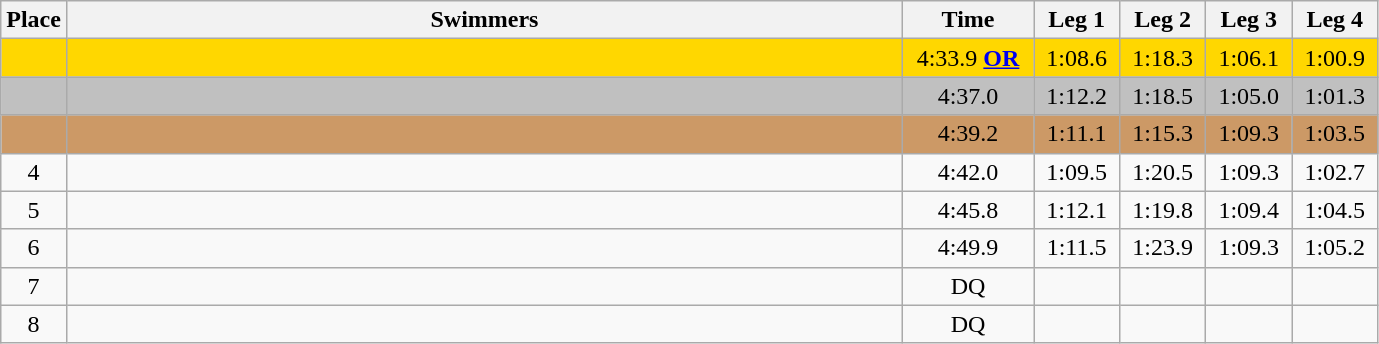<table class=wikitable style="text-align:center">
<tr>
<th>Place</th>
<th width=550>Swimmers</th>
<th width=80>Time</th>
<th width=50>Leg 1</th>
<th width=50>Leg 2</th>
<th width=50>Leg 3</th>
<th width=50>Leg 4</th>
</tr>
<tr bgcolor=gold>
<td></td>
<td align=left></td>
<td>4:33.9 <strong><a href='#'>OR</a></strong></td>
<td>1:08.6</td>
<td>1:18.3</td>
<td>1:06.1</td>
<td>1:00.9</td>
</tr>
<tr bgcolor=silver>
<td></td>
<td align=left></td>
<td>4:37.0</td>
<td>1:12.2</td>
<td>1:18.5</td>
<td>1:05.0</td>
<td>1:01.3</td>
</tr>
<tr bgcolor=cc9966>
<td></td>
<td align=left></td>
<td>4:39.2</td>
<td>1:11.1</td>
<td>1:15.3</td>
<td>1:09.3</td>
<td>1:03.5</td>
</tr>
<tr>
<td>4</td>
<td align=left></td>
<td>4:42.0</td>
<td>1:09.5</td>
<td>1:20.5</td>
<td>1:09.3</td>
<td>1:02.7</td>
</tr>
<tr>
<td>5</td>
<td align=left></td>
<td>4:45.8</td>
<td>1:12.1</td>
<td>1:19.8</td>
<td>1:09.4</td>
<td>1:04.5</td>
</tr>
<tr>
<td>6</td>
<td align=left></td>
<td>4:49.9</td>
<td>1:11.5</td>
<td>1:23.9</td>
<td>1:09.3</td>
<td>1:05.2</td>
</tr>
<tr>
<td>7</td>
<td align=left></td>
<td>DQ</td>
<td></td>
<td></td>
<td></td>
<td></td>
</tr>
<tr>
<td>8</td>
<td align=left></td>
<td>DQ</td>
<td></td>
<td></td>
<td></td>
<td></td>
</tr>
</table>
